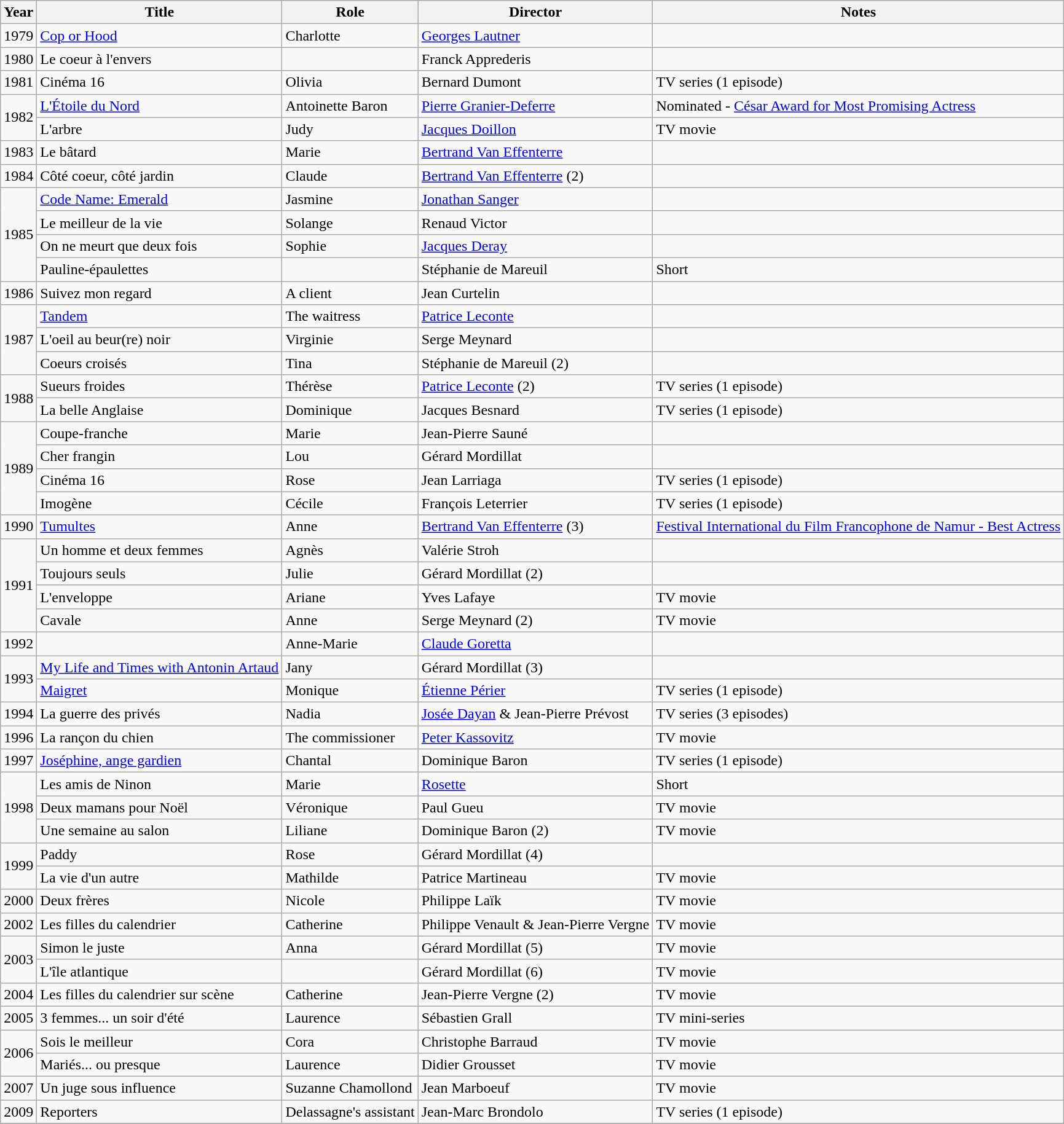<table class="wikitable sortable">
<tr>
<th>Year</th>
<th>Title</th>
<th>Role</th>
<th>Director</th>
<th class="unsortable">Notes</th>
</tr>
<tr>
<td rowspan=1>1979</td>
<td><a href='#'>Cop or Hood</a></td>
<td>Charlotte</td>
<td><a href='#'>Georges Lautner</a></td>
<td></td>
</tr>
<tr>
<td rowspan=1>1980</td>
<td>Le coeur à l'envers</td>
<td></td>
<td>Franck Apprederis</td>
<td></td>
</tr>
<tr>
<td rowspan=1>1981</td>
<td>Cinéma 16</td>
<td>Olivia</td>
<td>Bernard Dumont</td>
<td>TV series (1 episode)</td>
</tr>
<tr>
<td rowspan=2>1982</td>
<td><a href='#'>L'Étoile du Nord</a></td>
<td>Antoinette Baron</td>
<td><a href='#'>Pierre Granier-Deferre</a></td>
<td>Nominated - <a href='#'>César Award for Most Promising Actress</a></td>
</tr>
<tr>
<td>L'arbre</td>
<td>Judy</td>
<td><a href='#'>Jacques Doillon</a></td>
<td>TV movie</td>
</tr>
<tr>
<td rowspan=1>1983</td>
<td>Le bâtard</td>
<td>Marie</td>
<td><a href='#'>Bertrand Van Effenterre</a></td>
<td></td>
</tr>
<tr>
<td rowspan=1>1984</td>
<td>Côté coeur, côté jardin</td>
<td>Claude</td>
<td><a href='#'>Bertrand Van Effenterre</a> (2)</td>
<td></td>
</tr>
<tr>
<td rowspan=4>1985</td>
<td><a href='#'>Code Name: Emerald</a></td>
<td>Jasmine</td>
<td><a href='#'>Jonathan Sanger</a></td>
<td></td>
</tr>
<tr>
<td>Le meilleur de la vie</td>
<td>Solange</td>
<td>Renaud Victor</td>
<td></td>
</tr>
<tr>
<td>On ne meurt que deux fois</td>
<td>Sophie</td>
<td><a href='#'>Jacques Deray</a></td>
<td></td>
</tr>
<tr>
<td>Pauline-épaulettes</td>
<td></td>
<td>Stéphanie de Mareuil</td>
<td>Short</td>
</tr>
<tr>
<td rowspan=1>1986</td>
<td>Suivez mon regard</td>
<td>A client</td>
<td>Jean Curtelin</td>
<td></td>
</tr>
<tr>
<td rowspan=3>1987</td>
<td><a href='#'>Tandem</a></td>
<td>The waitress</td>
<td><a href='#'>Patrice Leconte</a></td>
<td></td>
</tr>
<tr>
<td>L'oeil au beur(re) noir</td>
<td>Virginie</td>
<td>Serge Meynard</td>
<td></td>
</tr>
<tr>
<td>Coeurs croisés</td>
<td>Tina</td>
<td>Stéphanie de Mareuil (2)</td>
<td></td>
</tr>
<tr>
<td rowspan=2>1988</td>
<td>Sueurs froides</td>
<td>Thérèse</td>
<td><a href='#'>Patrice Leconte</a> (2)</td>
<td>TV series (1 episode)</td>
</tr>
<tr>
<td>La belle Anglaise</td>
<td>Dominique</td>
<td>Jacques Besnard</td>
<td>TV series (1 episode)</td>
</tr>
<tr>
<td rowspan=4>1989</td>
<td>Coupe-franche</td>
<td>Marie</td>
<td>Jean-Pierre Sauné</td>
<td></td>
</tr>
<tr>
<td>Cher frangin</td>
<td>Lou</td>
<td>Gérard Mordillat</td>
<td></td>
</tr>
<tr>
<td>Cinéma 16</td>
<td>Rose</td>
<td>Jean Larriaga</td>
<td>TV series (1 episode)</td>
</tr>
<tr>
<td>Imogène</td>
<td>Cécile</td>
<td>François Leterrier</td>
<td>TV series (1 episode)</td>
</tr>
<tr>
<td rowspan=1>1990</td>
<td><a href='#'>Tumultes</a></td>
<td>Anne</td>
<td><a href='#'>Bertrand Van Effenterre</a> (3)</td>
<td><a href='#'>Festival International du Film Francophone de Namur - Best Actress</a></td>
</tr>
<tr>
<td rowspan=4>1991</td>
<td>Un homme et deux femmes</td>
<td>Agnès</td>
<td>Valérie Stroh</td>
<td></td>
</tr>
<tr>
<td>Toujours seuls</td>
<td>Julie</td>
<td>Gérard Mordillat (2)</td>
<td></td>
</tr>
<tr>
<td>L'enveloppe</td>
<td>Ariane</td>
<td>Yves Lafaye</td>
<td>TV movie</td>
</tr>
<tr>
<td>Cavale</td>
<td>Anne</td>
<td>Serge Meynard (2)</td>
<td>TV movie</td>
</tr>
<tr>
<td rowspan=1>1992</td>
<td></td>
<td>Anne-Marie</td>
<td><a href='#'>Claude Goretta</a></td>
<td></td>
</tr>
<tr>
<td rowspan=2>1993</td>
<td><a href='#'>My Life and Times with Antonin Artaud</a></td>
<td>Jany</td>
<td>Gérard Mordillat (3)</td>
<td></td>
</tr>
<tr>
<td><a href='#'>Maigret</a></td>
<td>Monique</td>
<td><a href='#'>Étienne Périer</a></td>
<td>TV series (1 episode)</td>
</tr>
<tr>
<td rowspan=1>1994</td>
<td>La guerre des privés</td>
<td>Nadia</td>
<td><a href='#'>Josée Dayan</a> & Jean-Pierre Prévost</td>
<td>TV series (3 episodes)</td>
</tr>
<tr>
<td rowspan=1>1996</td>
<td>La rançon du chien</td>
<td>The commissioner</td>
<td><a href='#'>Peter Kassovitz</a></td>
<td>TV movie</td>
</tr>
<tr>
<td rowspan=1>1997</td>
<td><a href='#'>Joséphine, ange gardien</a></td>
<td>Chantal</td>
<td>Dominique Baron</td>
<td>TV series (1 episode)</td>
</tr>
<tr>
<td rowspan=3>1998</td>
<td>Les amis de Ninon</td>
<td>Marie</td>
<td><a href='#'>Rosette</a></td>
<td>Short</td>
</tr>
<tr>
<td>Deux mamans pour Noël</td>
<td>Véronique</td>
<td>Paul Gueu</td>
<td>TV movie</td>
</tr>
<tr>
<td>Une semaine au salon</td>
<td>Liliane</td>
<td>Dominique Baron (2)</td>
<td>TV movie</td>
</tr>
<tr>
<td rowspan=2>1999</td>
<td>Paddy</td>
<td>Rose</td>
<td>Gérard Mordillat (4)</td>
<td></td>
</tr>
<tr>
<td>La vie d'un autre</td>
<td>Mathilde</td>
<td>Patrice Martineau</td>
<td>TV movie</td>
</tr>
<tr>
<td rowspan=1>2000</td>
<td>Deux frères</td>
<td>Nicole</td>
<td>Philippe Laïk</td>
<td>TV movie</td>
</tr>
<tr>
<td rowspan=1>2002</td>
<td>Les filles du calendrier</td>
<td>Catherine</td>
<td>Philippe Venault & Jean-Pierre Vergne</td>
<td>TV movie</td>
</tr>
<tr>
<td rowspan=2>2003</td>
<td>Simon le juste</td>
<td>Anna</td>
<td>Gérard Mordillat (5)</td>
<td>TV movie</td>
</tr>
<tr>
<td>L'île atlantique</td>
<td></td>
<td>Gérard Mordillat (6)</td>
<td>TV movie</td>
</tr>
<tr>
<td rowspan=1>2004</td>
<td>Les filles du calendrier sur scène</td>
<td>Catherine</td>
<td>Jean-Pierre Vergne (2)</td>
<td>TV movie</td>
</tr>
<tr>
<td rowspan=1>2005</td>
<td>3 femmes... un soir d'été</td>
<td>Laurence</td>
<td>Sébastien Grall</td>
<td>TV mini-series</td>
</tr>
<tr>
<td rowspan=2>2006</td>
<td>Sois le meilleur</td>
<td>Cora</td>
<td>Christophe Barraud</td>
<td>TV movie</td>
</tr>
<tr>
<td>Mariés... ou presque</td>
<td>Laurence</td>
<td>Didier Grousset</td>
<td>TV movie</td>
</tr>
<tr>
<td rowspan=1>2007</td>
<td>Un juge sous influence</td>
<td>Suzanne Chamollond</td>
<td>Jean Marboeuf</td>
<td>TV movie</td>
</tr>
<tr>
<td rowspan=1>2009</td>
<td>Reporters</td>
<td>Delassagne's assistant</td>
<td>Jean-Marc Brondolo</td>
<td>TV series (1 episode)</td>
</tr>
<tr>
</tr>
</table>
